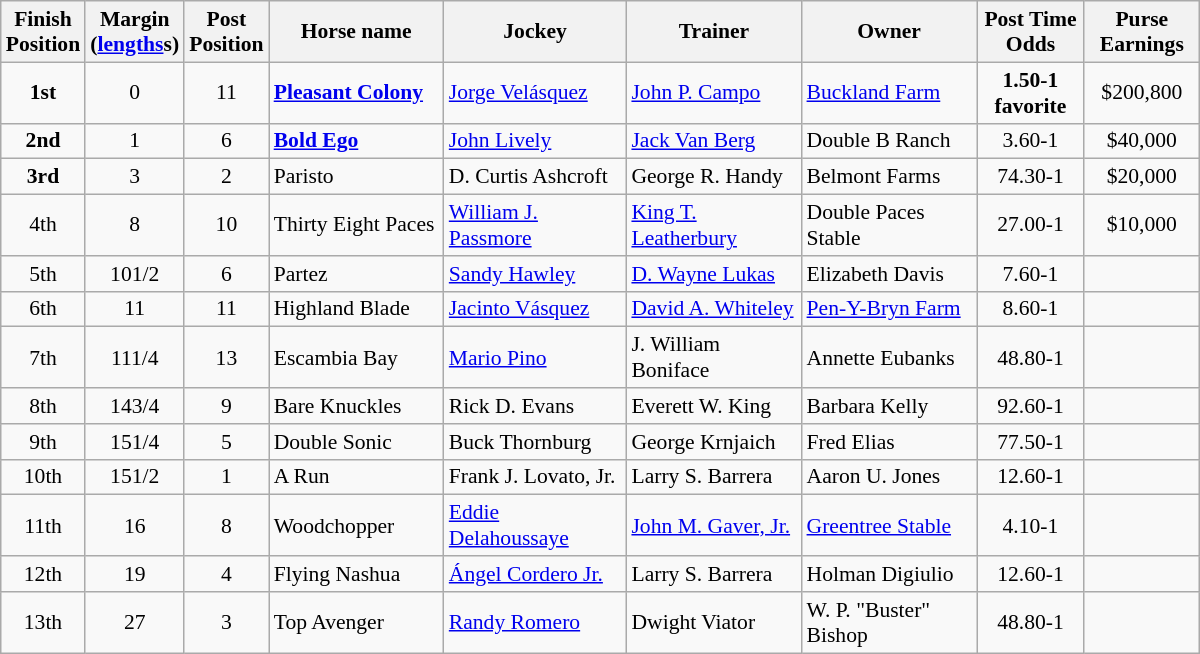<table class="wikitable sortable" | border="2" cellpadding="1" style="border-collapse: collapse; font-size:90%">
<tr>
<th width="45px">Finish <br> Position</th>
<th width="45px">Margin<br> <span>(<a href='#'>lengths</a>s)</span></th>
<th width="40px">Post <br> Position</th>
<th width="110px">Horse name</th>
<th width="115px">Jockey</th>
<th width="110px">Trainer</th>
<th width="110px">Owner</th>
<th width="65px">Post Time <br> Odds</th>
<th width="70px">Purse <br> Earnings</th>
</tr>
<tr>
<td align=center><strong>1<span>st</span></strong></td>
<td align=center>0</td>
<td align=center>11</td>
<td><strong><a href='#'>Pleasant Colony</a></strong></td>
<td><a href='#'>Jorge Velásquez</a></td>
<td><a href='#'>John P. Campo</a></td>
<td><a href='#'>Buckland Farm</a></td>
<td align=center><strong>1.50-1</strong> <br><strong><span>favorite</span></strong></td>
<td align=center>$200,800</td>
</tr>
<tr>
<td align=center><strong>2<span>nd</span></strong></td>
<td align=center>1</td>
<td align=center>6</td>
<td><strong><a href='#'>Bold Ego</a></strong></td>
<td><a href='#'>John Lively</a></td>
<td><a href='#'>Jack Van Berg</a></td>
<td>Double B Ranch</td>
<td align=center>3.60-1</td>
<td align=center>$40,000</td>
</tr>
<tr>
<td align=center><strong>3<span>rd</span></strong></td>
<td align=center>3</td>
<td align=center>2</td>
<td>Paristo</td>
<td>D. Curtis Ashcroft</td>
<td>George R. Handy</td>
<td>Belmont Farms</td>
<td align=center>74.30-1</td>
<td align=center>$20,000</td>
</tr>
<tr>
<td align=center>4<span>th</span></td>
<td align=center>8</td>
<td align=center>10</td>
<td>Thirty Eight Paces</td>
<td><a href='#'>William J. Passmore</a></td>
<td><a href='#'>King T. Leatherbury</a></td>
<td>Double Paces Stable</td>
<td align=center>27.00-1</td>
<td align=center>$10,000</td>
</tr>
<tr>
<td align=center>5<span>th</span></td>
<td align=center>10<span>1/2</span></td>
<td align=center>6</td>
<td>Partez</td>
<td><a href='#'>Sandy Hawley</a></td>
<td><a href='#'>D. Wayne Lukas</a></td>
<td>Elizabeth Davis</td>
<td align=center>7.60-1</td>
<td align=center></td>
</tr>
<tr>
<td align=center>6<span>th</span></td>
<td align=center>11</td>
<td align=center>11</td>
<td>Highland Blade</td>
<td><a href='#'>Jacinto Vásquez</a></td>
<td><a href='#'>David A. Whiteley</a></td>
<td><a href='#'>Pen-Y-Bryn Farm</a></td>
<td align=center>8.60-1</td>
<td></td>
</tr>
<tr>
<td align=center>7<span>th</span></td>
<td align=center>11<span>1/4</span></td>
<td align=center>13</td>
<td>Escambia Bay</td>
<td><a href='#'>Mario Pino</a></td>
<td>J. William Boniface</td>
<td>Annette Eubanks</td>
<td align=center>48.80-1</td>
<td></td>
</tr>
<tr>
<td align=center>8<span>th</span></td>
<td align=center>14<span>3/4</span></td>
<td align=center>9</td>
<td>Bare Knuckles</td>
<td>Rick D. Evans</td>
<td>Everett W. King</td>
<td>Barbara Kelly</td>
<td align=center>92.60-1</td>
<td></td>
</tr>
<tr>
<td align=center>9<span>th</span></td>
<td align=center>15<span>1/4</span></td>
<td align=center>5</td>
<td>Double Sonic</td>
<td>Buck Thornburg</td>
<td>George Krnjaich</td>
<td>Fred Elias</td>
<td align=center>77.50-1</td>
<td></td>
</tr>
<tr>
<td align=center>10<span>th</span></td>
<td align=center>15<span>1/2</span></td>
<td align=center>1</td>
<td>A Run</td>
<td>Frank J. Lovato, Jr.</td>
<td>Larry S. Barrera</td>
<td>Aaron U. Jones</td>
<td align=center>12.60-1</td>
<td></td>
</tr>
<tr>
<td align=center>11<span>th</span></td>
<td align=center>16</td>
<td align=center>8</td>
<td>Woodchopper</td>
<td><a href='#'>Eddie Delahoussaye</a></td>
<td><a href='#'>John M. Gaver, Jr.</a></td>
<td><a href='#'>Greentree Stable</a></td>
<td align=center>4.10-1</td>
<td></td>
</tr>
<tr>
<td align=center>12<span>th</span></td>
<td align=center>19</td>
<td align=center>4</td>
<td>Flying Nashua</td>
<td><a href='#'>Ángel Cordero Jr.</a></td>
<td>Larry S. Barrera</td>
<td>Holman Digiulio</td>
<td align=center>12.60-1</td>
<td></td>
</tr>
<tr>
<td align=center>13<span>th</span></td>
<td align=center>27</td>
<td align=center>3</td>
<td>Top Avenger</td>
<td><a href='#'>Randy Romero</a></td>
<td>Dwight Viator</td>
<td>W. P. "Buster" Bishop</td>
<td align=center>48.80-1</td>
<td></td>
</tr>
</table>
